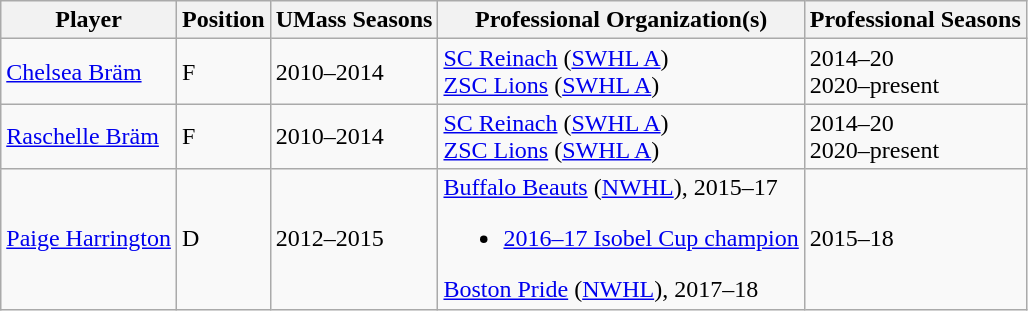<table class="wikitable">
<tr>
<th>Player</th>
<th>Position</th>
<th>UMass Seasons</th>
<th>Professional Organization(s)</th>
<th>Professional Seasons</th>
</tr>
<tr>
<td><a href='#'>Chelsea Bräm</a></td>
<td>F</td>
<td>2010–2014</td>
<td><a href='#'>SC Reinach</a> (<a href='#'>SWHL A</a>)<br><a href='#'>ZSC Lions</a> (<a href='#'>SWHL A</a>)</td>
<td>2014–20<br>2020–present</td>
</tr>
<tr>
<td><a href='#'>Raschelle Bräm</a></td>
<td>F</td>
<td>2010–2014</td>
<td><a href='#'>SC Reinach</a> (<a href='#'>SWHL A</a>)<br><a href='#'>ZSC Lions</a> (<a href='#'>SWHL A</a>)</td>
<td>2014–20<br>2020–present</td>
</tr>
<tr>
<td><a href='#'>Paige Harrington</a></td>
<td>D</td>
<td>2012–2015</td>
<td><a href='#'>Buffalo Beauts</a> (<a href='#'>NWHL</a>), 2015–17<br><ul><li><a href='#'>2016–17 Isobel Cup champion</a></li></ul><a href='#'>Boston Pride</a> (<a href='#'>NWHL</a>), 2017–18</td>
<td>2015–18</td>
</tr>
</table>
